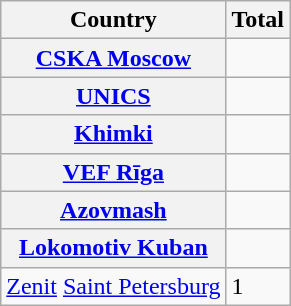<table class="sortable wikitable plainrowheaders">
<tr>
<th scope="col">Country</th>
<th scope="col">Total</th>
</tr>
<tr>
<th scope="row"> <a href='#'>CSKA Moscow</a></th>
<td align="center"></td>
</tr>
<tr>
<th scope="row"> <a href='#'>UNICS</a></th>
<td align="center"></td>
</tr>
<tr>
<th scope="row"> <a href='#'>Khimki</a></th>
<td align="center"></td>
</tr>
<tr>
<th scope="row"> <a href='#'>VEF Rīga</a></th>
<td align="center"></td>
</tr>
<tr>
<th scope="row"> <a href='#'>Azovmash</a></th>
<td align="center"></td>
</tr>
<tr>
<th scope="row"> <a href='#'>Lokomotiv Kuban</a></th>
<td align="center"></td>
</tr>
<tr>
<td> <a href='#'>Zenit</a> <a href='#'>Saint Petersburg</a></td>
<td>1</td>
</tr>
</table>
